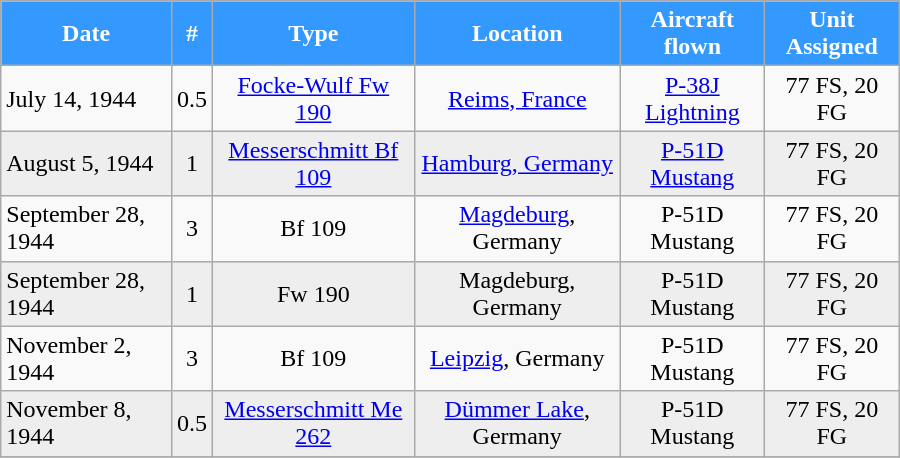<table class="wikitable" style="margin:auto; width:600px;">
<tr style="color:white;">
<th style="background:#39f;">Date</th>
<th style="background:#39f;">#</th>
<th style="background:#39f;">Type</th>
<th style="background:#39f;">Location</th>
<th style="background:#39f;">Aircraft flown</th>
<th style="background:#39f;">Unit Assigned</th>
</tr>
<tr>
<td>July 14, 1944</td>
<td align=center>0.5</td>
<td align=center><a href='#'>Focke-Wulf Fw 190</a></td>
<td align=center><a href='#'>Reims, France</a></td>
<td align=center><a href='#'>P-38J Lightning</a></td>
<td align=center>77 FS, 20 FG</td>
</tr>
<tr style="background:#eee;">
<td>August 5, 1944</td>
<td align=center>1</td>
<td align=center><a href='#'>Messerschmitt Bf 109</a></td>
<td align=center><a href='#'>Hamburg, Germany</a></td>
<td align=center><a href='#'>P-51D Mustang</a></td>
<td align=center>77 FS, 20 FG</td>
</tr>
<tr>
<td>September 28, 1944</td>
<td align=center>3</td>
<td align=center>Bf 109</td>
<td align=center><a href='#'>Magdeburg</a>, Germany</td>
<td align=center>P-51D Mustang</td>
<td align=center>77 FS, 20 FG</td>
</tr>
<tr style="background:#eee;">
<td>September 28, 1944</td>
<td align=center>1</td>
<td align=center>Fw 190</td>
<td align=center>Magdeburg, Germany</td>
<td align=center>P-51D Mustang</td>
<td align=center>77 FS, 20 FG</td>
</tr>
<tr>
<td>November 2, 1944</td>
<td align=center>3</td>
<td align=center>Bf 109</td>
<td align=center><a href='#'>Leipzig</a>, Germany</td>
<td align=center>P-51D Mustang</td>
<td align=center>77 FS, 20 FG</td>
</tr>
<tr style="background:#eee;">
<td>November 8, 1944</td>
<td align=center>0.5</td>
<td align=center><a href='#'>Messerschmitt Me 262</a></td>
<td align=center><a href='#'>Dümmer Lake</a>, Germany</td>
<td align=center>P-51D Mustang</td>
<td align=center>77 FS, 20 FG</td>
</tr>
<tr>
</tr>
</table>
